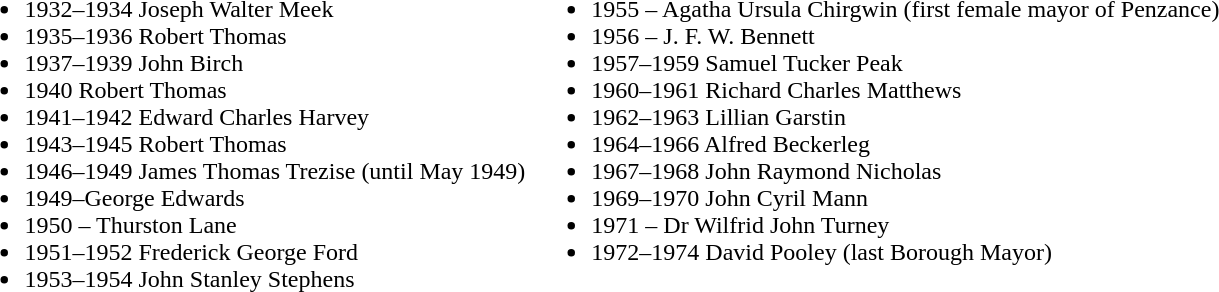<table>
<tr>
<td valign="top"><br><ul><li>1932–1934 Joseph Walter Meek</li><li>1935–1936 Robert Thomas</li><li>1937–1939 John Birch</li><li>1940 Robert Thomas</li><li>1941–1942 Edward Charles Harvey</li><li>1943–1945 Robert Thomas</li><li>1946–1949 James Thomas Trezise (until May 1949)</li><li>1949–George Edwards</li><li>1950 – Thurston Lane</li><li>1951–1952 Frederick George Ford</li><li>1953–1954 John Stanley Stephens</li></ul></td>
<td valign="top"><br><ul><li>1955 – Agatha Ursula Chirgwin (first female mayor of Penzance)</li><li>1956 – J. F. W. Bennett</li><li>1957–1959 Samuel Tucker Peak</li><li>1960–1961 Richard Charles Matthews</li><li>1962–1963 Lillian Garstin</li><li>1964–1966 Alfred Beckerleg</li><li>1967–1968 John Raymond Nicholas</li><li>1969–1970 John Cyril Mann</li><li>1971 – Dr Wilfrid John Turney</li><li>1972–1974 David Pooley (last Borough Mayor)</li></ul></td>
</tr>
</table>
